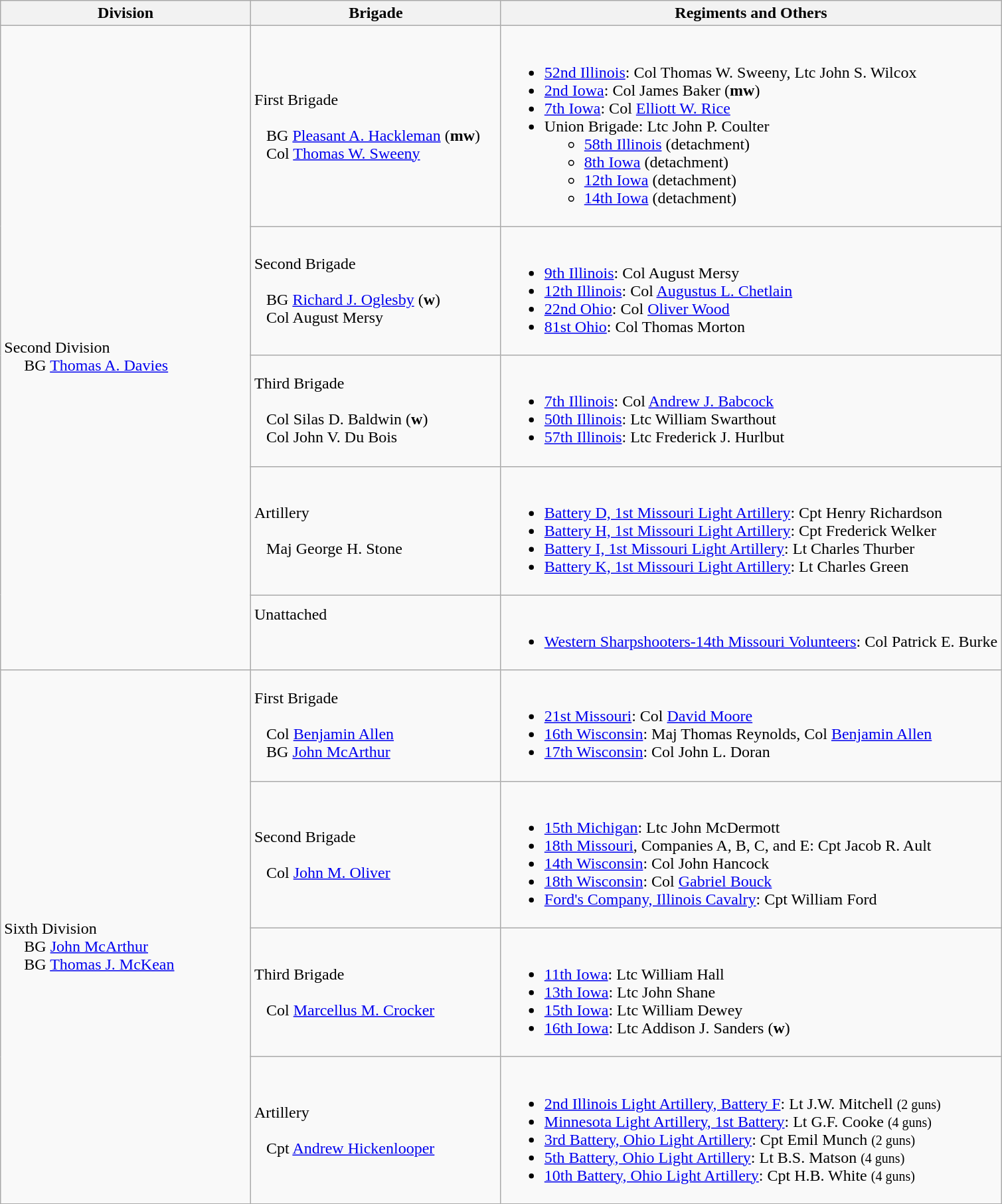<table class="wikitable">
<tr>
<th width=25%>Division</th>
<th width=25%>Brigade</th>
<th>Regiments and Others</th>
</tr>
<tr>
<td rowspan=5><br>Second Division
<br>    
BG <a href='#'>Thomas A. Davies</a></td>
<td>First Brigade<br><br>  
BG <a href='#'>Pleasant A. Hackleman</a> (<strong>mw</strong>)
<br>  
Col <a href='#'>Thomas W. Sweeny</a>
<br></td>
<td><br><ul><li><a href='#'>52nd Illinois</a>: Col Thomas W. Sweeny, Ltc John S. Wilcox</li><li><a href='#'>2nd Iowa</a>: Col James Baker (<strong>mw</strong>)</li><li><a href='#'>7th Iowa</a>: Col <a href='#'>Elliott W. Rice</a></li><li>Union Brigade: Ltc John P. Coulter<ul><li><a href='#'>58th Illinois</a> (detachment)</li><li><a href='#'>8th Iowa</a> (detachment)</li><li><a href='#'>12th Iowa</a> (detachment)</li><li><a href='#'>14th Iowa</a> (detachment)</li></ul></li></ul></td>
</tr>
<tr>
<td>Second Brigade<br><br>  
BG <a href='#'>Richard J. Oglesby</a> (<strong>w</strong>)
<br>  
Col August Mersy</td>
<td><br><ul><li><a href='#'>9th Illinois</a>: Col August Mersy</li><li><a href='#'>12th Illinois</a>: Col <a href='#'>Augustus L. Chetlain</a></li><li><a href='#'>22nd Ohio</a>: Col <a href='#'>Oliver Wood</a></li><li><a href='#'>81st Ohio</a>: Col Thomas Morton</li></ul></td>
</tr>
<tr>
<td>Third Brigade<br><br>  
Col Silas D. Baldwin (<strong>w</strong>)
<br>  
Col John V. Du Bois</td>
<td><br><ul><li><a href='#'>7th Illinois</a>: Col <a href='#'>Andrew J. Babcock</a></li><li><a href='#'>50th Illinois</a>: Ltc William Swarthout</li><li><a href='#'>57th Illinois</a>: Ltc Frederick J. Hurlbut</li></ul></td>
</tr>
<tr>
<td>Artillery<br><br>  
Maj George H. Stone
<br></td>
<td><br><ul><li><a href='#'>Battery D, 1st Missouri Light Artillery</a>: Cpt Henry Richardson</li><li><a href='#'>Battery H, 1st Missouri Light Artillery</a>: Cpt Frederick Welker</li><li><a href='#'>Battery I, 1st Missouri Light Artillery</a>: Lt Charles Thurber</li><li><a href='#'>Battery K, 1st Missouri Light Artillery</a>: Lt Charles Green</li></ul></td>
</tr>
<tr>
<td>Unattached<br><br>  </td>
<td><br><ul><li><a href='#'>Western Sharpshooters-14th Missouri Volunteers</a>: Col Patrick E. Burke</li></ul></td>
</tr>
<tr>
<td rowspan=4><br>Sixth Division
<br>    
BG <a href='#'>John McArthur</a><br>
    
BG <a href='#'>Thomas J. McKean</a></td>
<td>First Brigade<br><br>  
Col <a href='#'>Benjamin Allen</a>
<br>  
BG <a href='#'>John McArthur</a></td>
<td><br><ul><li><a href='#'>21st Missouri</a>: Col <a href='#'>David Moore</a></li><li><a href='#'>16th Wisconsin</a>: Maj Thomas Reynolds, Col <a href='#'>Benjamin Allen</a></li><li><a href='#'>17th Wisconsin</a>: Col John L. Doran</li></ul></td>
</tr>
<tr>
<td>Second Brigade<br><br>  
Col <a href='#'>John M. Oliver</a></td>
<td><br><ul><li><a href='#'>15th Michigan</a>: Ltc John McDermott</li><li><a href='#'>18th Missouri</a>, Companies A, B, C, and E: Cpt Jacob R. Ault</li><li><a href='#'>14th Wisconsin</a>: Col John Hancock</li><li><a href='#'>18th Wisconsin</a>: Col <a href='#'>Gabriel Bouck</a></li><li><a href='#'>Ford's Company, Illinois Cavalry</a>: Cpt William Ford</li></ul></td>
</tr>
<tr>
<td>Third Brigade<br><br>  
Col <a href='#'>Marcellus M. Crocker</a></td>
<td><br><ul><li><a href='#'>11th Iowa</a>: Ltc William Hall</li><li><a href='#'>13th Iowa</a>: Ltc John Shane</li><li><a href='#'>15th Iowa</a>: Ltc William Dewey</li><li><a href='#'>16th Iowa</a>: Ltc Addison J. Sanders (<strong>w</strong>)</li></ul></td>
</tr>
<tr>
<td>Artillery<br><br>  
Cpt <a href='#'>Andrew Hickenlooper</a></td>
<td><br><ul><li><a href='#'>2nd Illinois Light Artillery, Battery F</a>: Lt J.W. Mitchell <small>(2 guns)</small></li><li><a href='#'>Minnesota Light Artillery, 1st Battery</a>: Lt G.F. Cooke <small>(4 guns)</small></li><li><a href='#'>3rd Battery, Ohio Light Artillery</a>: Cpt Emil Munch <small>(2 guns)</small></li><li><a href='#'>5th Battery, Ohio Light Artillery</a>: Lt B.S. Matson <small>(4 guns)</small></li><li><a href='#'>10th Battery, Ohio Light Artillery</a>: Cpt H.B. White <small>(4 guns)</small></li></ul></td>
</tr>
</table>
